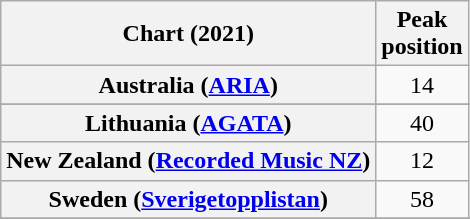<table class="wikitable sortable plainrowheaders" style="text-align:center">
<tr>
<th scope="col">Chart (2021)</th>
<th scope="col">Peak<br>position</th>
</tr>
<tr>
<th scope="row">Australia (<a href='#'>ARIA</a>)</th>
<td>14</td>
</tr>
<tr>
</tr>
<tr>
<th scope="row">Lithuania (<a href='#'>AGATA</a>)</th>
<td>40</td>
</tr>
<tr>
<th scope="row">New Zealand (<a href='#'>Recorded Music NZ</a>)</th>
<td>12</td>
</tr>
<tr>
<th scope="row">Sweden (<a href='#'>Sverigetopplistan</a>)</th>
<td>58</td>
</tr>
<tr>
</tr>
<tr>
</tr>
<tr>
</tr>
</table>
